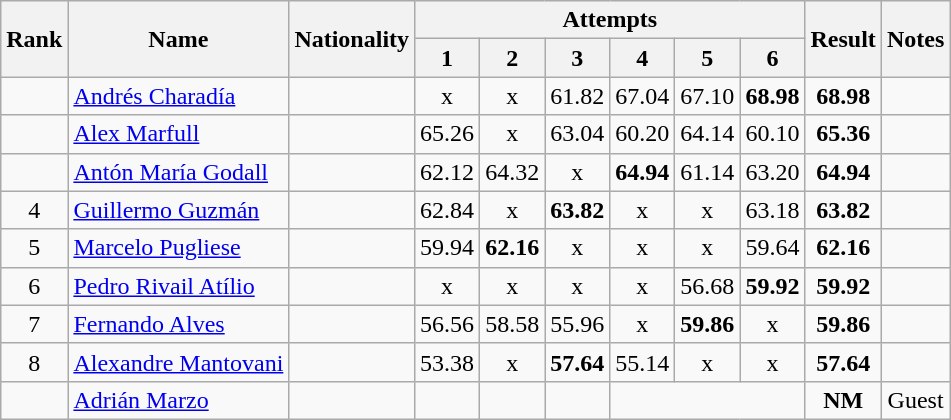<table class="wikitable sortable" style="text-align:center">
<tr>
<th rowspan=2>Rank</th>
<th rowspan=2>Name</th>
<th rowspan=2>Nationality</th>
<th colspan=6>Attempts</th>
<th rowspan=2>Result</th>
<th rowspan=2>Notes</th>
</tr>
<tr>
<th>1</th>
<th>2</th>
<th>3</th>
<th>4</th>
<th>5</th>
<th>6</th>
</tr>
<tr>
<td align=center></td>
<td align=left><a href='#'>Andrés Charadía</a></td>
<td align=left></td>
<td>x</td>
<td>x</td>
<td>61.82</td>
<td>67.04</td>
<td>67.10</td>
<td><strong>68.98</strong></td>
<td><strong>68.98</strong></td>
<td></td>
</tr>
<tr>
<td align=center></td>
<td align=left><a href='#'>Alex Marfull</a></td>
<td align=left></td>
<td>65.26</td>
<td>x</td>
<td>63.04</td>
<td>60.20</td>
<td>64.14</td>
<td>60.10</td>
<td><strong>65.36</strong></td>
<td></td>
</tr>
<tr>
<td align=center></td>
<td align=left><a href='#'>Antón María Godall</a></td>
<td align=left></td>
<td>62.12</td>
<td>64.32</td>
<td>x</td>
<td><strong>64.94</strong></td>
<td>61.14</td>
<td>63.20</td>
<td><strong>64.94</strong></td>
<td></td>
</tr>
<tr>
<td align=center>4</td>
<td align=left><a href='#'>Guillermo Guzmán</a></td>
<td align=left></td>
<td>62.84</td>
<td>x</td>
<td><strong>63.82</strong></td>
<td>x</td>
<td>x</td>
<td>63.18</td>
<td><strong>63.82</strong></td>
<td></td>
</tr>
<tr>
<td align=center>5</td>
<td align=left><a href='#'>Marcelo Pugliese</a></td>
<td align=left></td>
<td>59.94</td>
<td><strong>62.16</strong></td>
<td>x</td>
<td>x</td>
<td>x</td>
<td>59.64</td>
<td><strong>62.16</strong></td>
<td></td>
</tr>
<tr>
<td align=center>6</td>
<td align=left><a href='#'>Pedro Rivail Atílio</a></td>
<td align=left></td>
<td>x</td>
<td>x</td>
<td>x</td>
<td>x</td>
<td>56.68</td>
<td><strong>59.92</strong></td>
<td><strong>59.92</strong></td>
<td></td>
</tr>
<tr>
<td align=center>7</td>
<td align=left><a href='#'>Fernando Alves</a></td>
<td align=left></td>
<td>56.56</td>
<td>58.58</td>
<td>55.96</td>
<td>x</td>
<td><strong>59.86</strong></td>
<td>x</td>
<td><strong>59.86</strong></td>
<td></td>
</tr>
<tr>
<td align=center>8</td>
<td align=left><a href='#'>Alexandre Mantovani</a></td>
<td align=left></td>
<td>53.38</td>
<td>x</td>
<td><strong>57.64</strong></td>
<td>55.14</td>
<td>x</td>
<td>x</td>
<td><strong>57.64</strong></td>
<td></td>
</tr>
<tr>
<td align=center></td>
<td align=left><a href='#'>Adrián Marzo</a></td>
<td align=left></td>
<td></td>
<td></td>
<td></td>
<td colspan=3></td>
<td><strong>NM</strong></td>
<td>Guest</td>
</tr>
</table>
